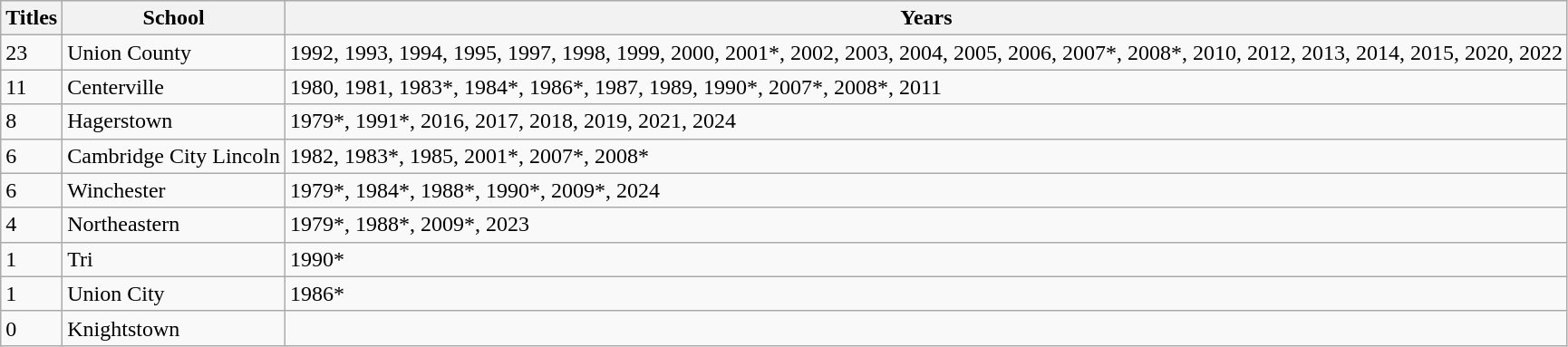<table class="wikitable">
<tr>
<th>Titles</th>
<th>School</th>
<th>Years</th>
</tr>
<tr>
<td>23</td>
<td>Union County</td>
<td>1992, 1993, 1994, 1995, 1997, 1998, 1999, 2000, 2001*, 2002, 2003, 2004, 2005, 2006, 2007*, 2008*, 2010, 2012, 2013, 2014, 2015, 2020, 2022</td>
</tr>
<tr>
<td>11</td>
<td>Centerville</td>
<td>1980, 1981, 1983*, 1984*, 1986*, 1987, 1989, 1990*, 2007*, 2008*, 2011</td>
</tr>
<tr>
<td>8</td>
<td>Hagerstown</td>
<td>1979*, 1991*, 2016, 2017, 2018, 2019, 2021, 2024</td>
</tr>
<tr>
<td>6</td>
<td>Cambridge City Lincoln</td>
<td>1982, 1983*, 1985, 2001*, 2007*, 2008*</td>
</tr>
<tr>
<td>6</td>
<td>Winchester</td>
<td>1979*, 1984*, 1988*, 1990*, 2009*, 2024</td>
</tr>
<tr>
<td>4</td>
<td>Northeastern</td>
<td>1979*, 1988*, 2009*, 2023</td>
</tr>
<tr>
<td>1</td>
<td>Tri</td>
<td>1990*</td>
</tr>
<tr>
<td>1</td>
<td>Union City</td>
<td>1986*</td>
</tr>
<tr>
<td>0</td>
<td>Knightstown</td>
<td></td>
</tr>
</table>
